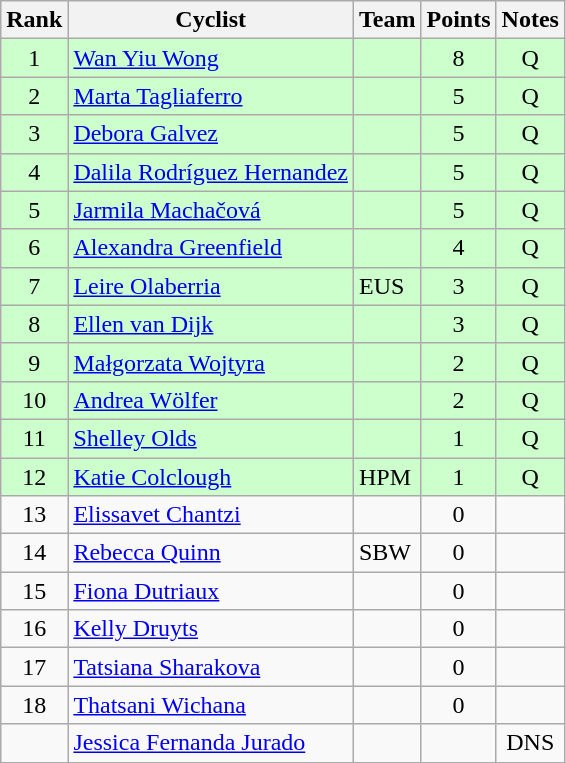<table class="wikitable sortable" style="text-align:center;">
<tr>
<th>Rank</th>
<th class="unsortable">Cyclist</th>
<th>Team</th>
<th>Points</th>
<th class="unsortable">Notes</th>
</tr>
<tr bgcolor=ccffcc>
<td align=center>1</td>
<td align=left><a href='#'>Wan Yiu Wong</a></td>
<td align=left></td>
<td>8</td>
<td>Q</td>
</tr>
<tr bgcolor=ccffcc>
<td align=center>2</td>
<td align=left><a href='#'>Marta Tagliaferro</a></td>
<td align=left></td>
<td>5</td>
<td>Q</td>
</tr>
<tr bgcolor=ccffcc>
<td align=center>3</td>
<td align=left><a href='#'>Debora Galvez</a></td>
<td align=left></td>
<td>5</td>
<td>Q</td>
</tr>
<tr bgcolor=ccffcc>
<td align=center>4</td>
<td align=left><a href='#'>Dalila Rodríguez Hernandez</a></td>
<td align=left></td>
<td>5</td>
<td>Q</td>
</tr>
<tr bgcolor=ccffcc>
<td align=center>5</td>
<td align=left><a href='#'>Jarmila Machačová</a></td>
<td align=left></td>
<td>5</td>
<td>Q</td>
</tr>
<tr bgcolor=ccffcc>
<td align=center>6</td>
<td align=left><a href='#'>Alexandra Greenfield</a></td>
<td align=left></td>
<td>4</td>
<td>Q</td>
</tr>
<tr bgcolor=ccffcc>
<td align=center>7</td>
<td align=left><a href='#'>Leire Olaberria</a></td>
<td align=left>EUS</td>
<td>3</td>
<td>Q</td>
</tr>
<tr bgcolor=ccffcc>
<td align=center>8</td>
<td align=left><a href='#'>Ellen van Dijk</a></td>
<td align=left></td>
<td>3</td>
<td>Q</td>
</tr>
<tr bgcolor=ccffcc>
<td align=center>9</td>
<td align=left><a href='#'>Małgorzata Wojtyra</a></td>
<td align=left></td>
<td>2</td>
<td>Q</td>
</tr>
<tr bgcolor=ccffcc>
<td align=center>10</td>
<td align=left><a href='#'>Andrea Wölfer</a></td>
<td align=left></td>
<td>2</td>
<td>Q</td>
</tr>
<tr bgcolor=ccffcc>
<td align=center>11</td>
<td align=left><a href='#'>Shelley Olds</a></td>
<td align=left></td>
<td>1</td>
<td>Q</td>
</tr>
<tr bgcolor=ccffcc>
<td align=center>12</td>
<td align=left><a href='#'>Katie Colclough</a></td>
<td align=left>HPM</td>
<td>1</td>
<td>Q</td>
</tr>
<tr>
<td align=center>13</td>
<td align=left><a href='#'>Elissavet Chantzi</a></td>
<td align=left></td>
<td>0</td>
<td></td>
</tr>
<tr>
<td align=center>14</td>
<td align=left><a href='#'>Rebecca Quinn</a></td>
<td align=left>SBW</td>
<td>0</td>
<td></td>
</tr>
<tr>
<td align=center>15</td>
<td align=left><a href='#'>Fiona Dutriaux</a></td>
<td align=left></td>
<td>0</td>
<td></td>
</tr>
<tr>
<td align=center>16</td>
<td align=left><a href='#'>Kelly Druyts</a></td>
<td align=left></td>
<td>0</td>
<td></td>
</tr>
<tr>
<td align=center>17</td>
<td align=left><a href='#'>Tatsiana Sharakova</a></td>
<td align=left></td>
<td>0</td>
<td></td>
</tr>
<tr>
<td align=center>18</td>
<td align=left><a href='#'>Thatsani Wichana</a></td>
<td align=left></td>
<td>0</td>
<td></td>
</tr>
<tr>
<td align=center></td>
<td align=left><a href='#'>Jessica Fernanda Jurado</a></td>
<td align=left></td>
<td></td>
<td>DNS</td>
</tr>
</table>
